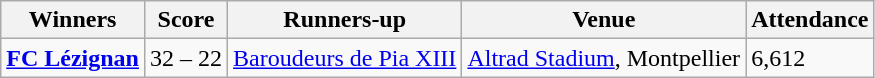<table class="wikitable">
<tr>
<th>Winners</th>
<th>Score</th>
<th>Runners-up</th>
<th>Venue</th>
<th>Attendance</th>
</tr>
<tr>
<td><strong> <a href='#'>FC Lézignan</a> </strong></td>
<td>32 – 22</td>
<td> <a href='#'>Baroudeurs de Pia XIII</a></td>
<td><a href='#'>Altrad Stadium</a>, Montpellier</td>
<td>6,612</td>
</tr>
</table>
